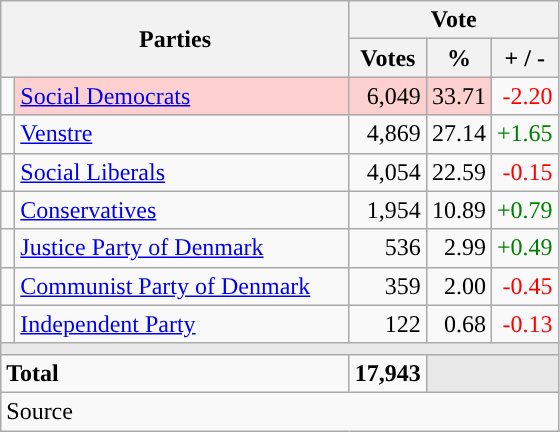<table class="wikitable" style="text-align:right;">
<tr>
<th style="text-align:centre;" rowspan="2" colspan="2" width="225">Parties</th>
<th colspan="3">Vote</th>
</tr>
<tr>
<th width="15">Votes</th>
<th width="15">%</th>
<th width="15">+ / -</th>
</tr>
<tr>
<td width="2" style="color:inherit;background:"></td>
<td bgcolor=#fbd0ce  align="left"><a href='#'>Social Democrats</a></td>
<td bgcolor=#fbd0ce>6,049</td>
<td bgcolor=#fbd0ce>33.71</td>
<td style=color:red;>-2.20</td>
</tr>
<tr>
<td width="2" style="color:inherit;background:"></td>
<td align="left"><a href='#'>Venstre</a></td>
<td>4,869</td>
<td>27.14</td>
<td style=color:green;>+1.65</td>
</tr>
<tr>
<td width="2" style="color:inherit;background:"></td>
<td align="left"><a href='#'>Social Liberals</a></td>
<td>4,054</td>
<td>22.59</td>
<td style=color:red;>-0.15</td>
</tr>
<tr>
<td width="2" style="color:inherit;background:"></td>
<td align="left"><a href='#'>Conservatives</a></td>
<td>1,954</td>
<td>10.89</td>
<td style=color:green;>+0.79</td>
</tr>
<tr>
<td width="2" style="color:inherit;background:"></td>
<td align="left"><a href='#'>Justice Party of Denmark</a></td>
<td>536</td>
<td>2.99</td>
<td style=color:green;>+0.49</td>
</tr>
<tr>
<td width="2" style="color:inherit;background:"></td>
<td align="left"><a href='#'>Communist Party of Denmark</a></td>
<td>359</td>
<td>2.00</td>
<td style=color:red;>-0.45</td>
</tr>
<tr>
<td width="2" style="color:inherit;background:"></td>
<td align="left"><a href='#'>Independent Party</a></td>
<td>122</td>
<td>0.68</td>
<td style=color:red;>-0.13</td>
</tr>
<tr>
<td colspan="7" bgcolor="#E9E9E9"></td>
</tr>
<tr>
<td align="left" colspan="2"><strong>Total</strong></td>
<td><strong>17,943</strong></td>
<td bgcolor="#E9E9E9" colspan="2"></td>
</tr>
<tr>
<td align="left" colspan="6">Source</td>
</tr>
</table>
